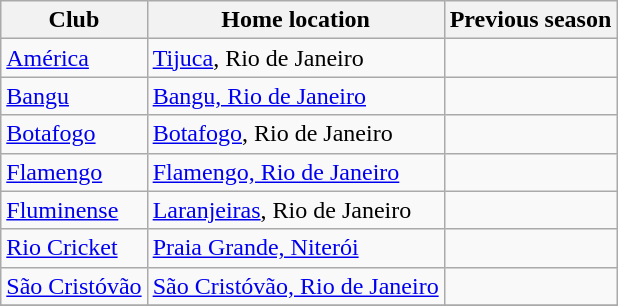<table class="wikitable sortable">
<tr>
<th>Club</th>
<th>Home location</th>
<th>Previous season</th>
</tr>
<tr>
<td><a href='#'>América</a></td>
<td><a href='#'>Tijuca</a>, Rio de Janeiro</td>
<td></td>
</tr>
<tr>
<td><a href='#'>Bangu</a></td>
<td><a href='#'>Bangu, Rio de Janeiro</a></td>
<td></td>
</tr>
<tr>
<td><a href='#'>Botafogo</a></td>
<td><a href='#'>Botafogo</a>, Rio de Janeiro</td>
<td></td>
</tr>
<tr>
<td><a href='#'>Flamengo</a></td>
<td><a href='#'>Flamengo, Rio de Janeiro</a></td>
<td></td>
</tr>
<tr>
<td><a href='#'>Fluminense</a></td>
<td><a href='#'>Laranjeiras</a>, Rio de Janeiro</td>
<td></td>
</tr>
<tr>
<td><a href='#'>Rio Cricket</a></td>
<td><a href='#'>Praia Grande, Niterói</a></td>
<td></td>
</tr>
<tr>
<td><a href='#'>São Cristóvão</a></td>
<td><a href='#'>São Cristóvão, Rio de Janeiro</a></td>
<td></td>
</tr>
<tr>
</tr>
</table>
